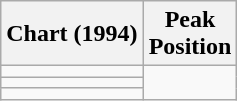<table class="wikitable sortable">
<tr>
<th align="left">Chart (1994)</th>
<th align="center">Peak<br>Position</th>
</tr>
<tr>
<td></td>
</tr>
<tr>
<td></td>
</tr>
<tr>
<td></td>
</tr>
</table>
